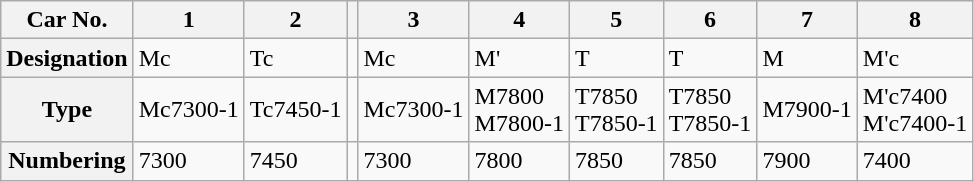<table class="wikitable">
<tr>
<th>Car No.</th>
<th>1</th>
<th>2</th>
<th></th>
<th>3</th>
<th>4</th>
<th>5</th>
<th>6</th>
<th>7</th>
<th>8</th>
</tr>
<tr>
<th>Designation</th>
<td>Mc</td>
<td>Tc</td>
<td></td>
<td>Mc</td>
<td>M'</td>
<td>T</td>
<td>T</td>
<td>M</td>
<td>M'c</td>
</tr>
<tr>
<th>Type</th>
<td>Mc7300-1</td>
<td>Tc7450-1</td>
<td></td>
<td>Mc7300-1</td>
<td>M7800 <br> M7800-1</td>
<td>T7850 <br> T7850-1</td>
<td>T7850 <br> T7850-1</td>
<td>M7900-1</td>
<td>M'c7400 <br> M'c7400-1</td>
</tr>
<tr>
<th>Numbering</th>
<td>7300</td>
<td>7450</td>
<td></td>
<td>7300</td>
<td>7800</td>
<td>7850</td>
<td>7850</td>
<td>7900</td>
<td>7400</td>
</tr>
</table>
